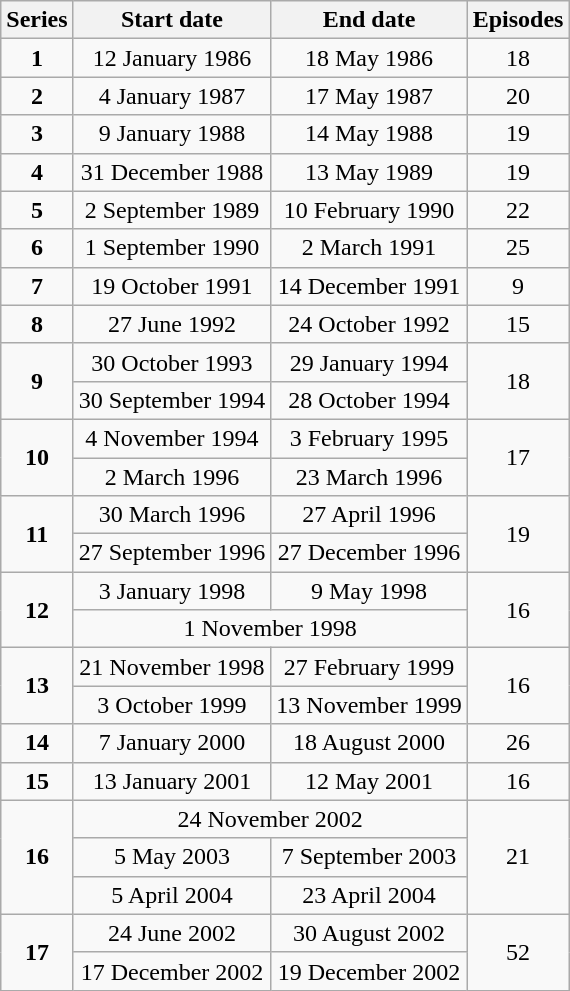<table class="wikitable" style="text-align:center;">
<tr>
<th>Series</th>
<th>Start date</th>
<th>End date</th>
<th>Episodes</th>
</tr>
<tr>
<td><strong>1</strong></td>
<td>12 January 1986</td>
<td>18 May 1986</td>
<td>18</td>
</tr>
<tr>
<td><strong>2</strong></td>
<td>4 January 1987</td>
<td>17 May 1987</td>
<td>20</td>
</tr>
<tr>
<td><strong>3</strong></td>
<td>9 January 1988</td>
<td>14 May 1988</td>
<td>19</td>
</tr>
<tr>
<td><strong>4</strong></td>
<td>31 December 1988</td>
<td>13 May 1989</td>
<td>19</td>
</tr>
<tr>
<td><strong>5</strong></td>
<td>2 September 1989</td>
<td>10 February 1990</td>
<td>22</td>
</tr>
<tr>
<td><strong>6</strong></td>
<td>1 September 1990</td>
<td>2 March 1991</td>
<td>25</td>
</tr>
<tr>
<td><strong>7</strong></td>
<td>19 October 1991</td>
<td>14 December 1991</td>
<td>9</td>
</tr>
<tr>
<td><strong>8</strong></td>
<td>27 June 1992</td>
<td>24 October 1992</td>
<td>15</td>
</tr>
<tr>
<td rowspan="2"><strong>9</strong></td>
<td>30 October 1993</td>
<td>29 January 1994</td>
<td rowspan="2">18</td>
</tr>
<tr>
<td>30 September 1994</td>
<td>28 October 1994</td>
</tr>
<tr>
<td rowspan="2"><strong>10</strong></td>
<td>4 November 1994</td>
<td>3 February 1995</td>
<td rowspan="2">17</td>
</tr>
<tr>
<td>2 March 1996</td>
<td>23 March 1996</td>
</tr>
<tr>
<td rowspan="2"><strong>11</strong></td>
<td>30 March 1996</td>
<td>27 April 1996</td>
<td rowspan="2">19</td>
</tr>
<tr>
<td>27 September 1996</td>
<td>27 December 1996</td>
</tr>
<tr>
<td rowspan="2"><strong>12</strong></td>
<td>3 January 1998</td>
<td>9 May 1998</td>
<td rowspan="2">16</td>
</tr>
<tr>
<td colspan="2">1 November 1998</td>
</tr>
<tr>
<td rowspan="2"><strong>13</strong></td>
<td>21 November 1998</td>
<td>27 February 1999</td>
<td rowspan="2">16</td>
</tr>
<tr>
<td>3 October 1999</td>
<td>13 November 1999</td>
</tr>
<tr>
<td><strong>14</strong></td>
<td>7 January 2000</td>
<td>18 August 2000</td>
<td>26</td>
</tr>
<tr>
<td><strong>15</strong></td>
<td>13 January 2001</td>
<td>12 May 2001</td>
<td>16</td>
</tr>
<tr>
<td rowspan="3"><strong>16</strong></td>
<td colspan="2">24 November 2002</td>
<td rowspan="3">21</td>
</tr>
<tr>
<td>5 May 2003</td>
<td>7 September 2003</td>
</tr>
<tr>
<td>5 April 2004</td>
<td>23 April 2004</td>
</tr>
<tr>
<td rowspan="2"><strong>17</strong></td>
<td>24 June 2002</td>
<td>30 August 2002</td>
<td rowspan="2">52</td>
</tr>
<tr>
<td>17 December 2002</td>
<td>19 December 2002</td>
</tr>
</table>
